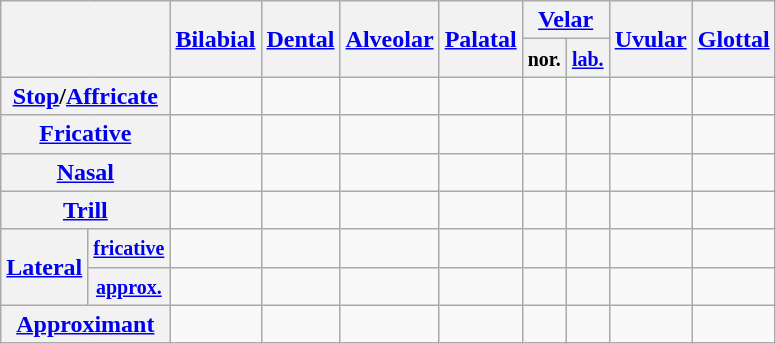<table class="wikitable">
<tr>
<th colspan="2" rowspan="2"></th>
<th rowspan="2"><a href='#'>Bilabial</a></th>
<th rowspan="2"><a href='#'>Dental</a></th>
<th rowspan="2"><a href='#'>Alveolar</a></th>
<th rowspan="2"><a href='#'>Palatal</a></th>
<th colspan="2"><a href='#'>Velar</a></th>
<th rowspan="2"><a href='#'>Uvular</a></th>
<th rowspan="2"><a href='#'>Glottal</a></th>
</tr>
<tr align="center">
<th><small>nor.</small></th>
<th><small><a href='#'>lab.</a></small></th>
</tr>
<tr align="center">
<th colspan="2"><a href='#'>Stop</a>/<a href='#'>Affricate</a></th>
<td></td>
<td></td>
<td></td>
<td></td>
<td></td>
<td></td>
<td></td>
<td></td>
</tr>
<tr align="center">
<th colspan="2"><a href='#'>Fricative</a></th>
<td></td>
<td></td>
<td></td>
<td></td>
<td></td>
<td></td>
<td></td>
<td></td>
</tr>
<tr align="center">
<th colspan="2"><a href='#'>Nasal</a></th>
<td></td>
<td></td>
<td></td>
<td></td>
<td></td>
<td></td>
<td></td>
<td></td>
</tr>
<tr align="center">
<th colspan="2"><a href='#'>Trill</a></th>
<td></td>
<td></td>
<td></td>
<td></td>
<td></td>
<td></td>
<td></td>
<td></td>
</tr>
<tr align="center">
<th rowspan="2"><a href='#'>Lateral</a></th>
<th><small><a href='#'>fricative</a></small></th>
<td></td>
<td></td>
<td></td>
<td></td>
<td></td>
<td></td>
<td></td>
<td></td>
</tr>
<tr align="center">
<th><small><a href='#'>approx.</a></small></th>
<td></td>
<td></td>
<td></td>
<td></td>
<td></td>
<td></td>
<td></td>
<td></td>
</tr>
<tr align="center">
<th colspan="2"><a href='#'>Approximant</a></th>
<td></td>
<td></td>
<td></td>
<td></td>
<td></td>
<td></td>
<td></td>
<td></td>
</tr>
</table>
